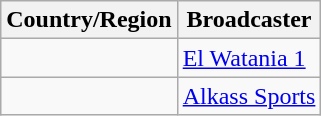<table class="wikitable sortable">
<tr>
<th>Country/Region</th>
<th>Broadcaster</th>
</tr>
<tr>
<td></td>
<td><a href='#'>El Watania 1</a></td>
</tr>
<tr>
<td></td>
<td><a href='#'>Alkass Sports</a></td>
</tr>
</table>
